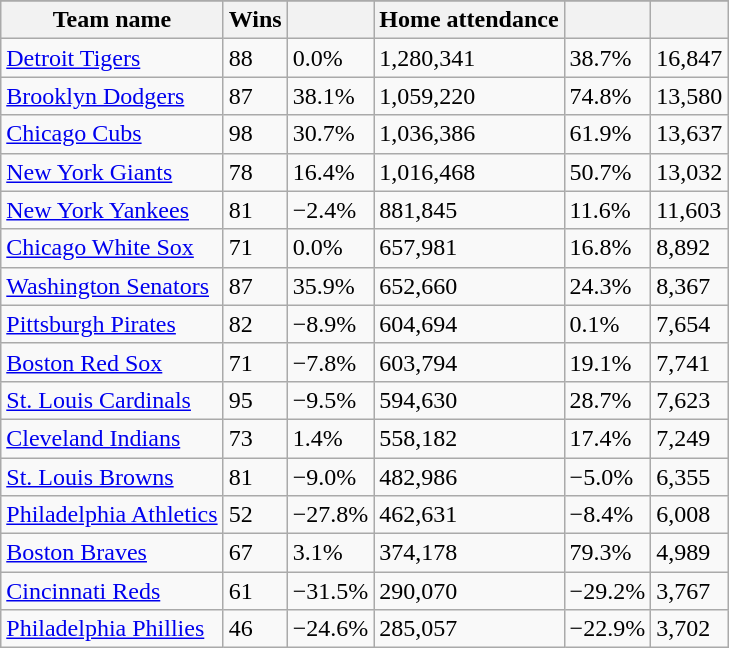<table class="wikitable sortable">
<tr style="text-align:center; font-size:larger;">
</tr>
<tr>
<th>Team name</th>
<th>Wins</th>
<th></th>
<th>Home attendance</th>
<th></th>
<th></th>
</tr>
<tr>
<td><a href='#'>Detroit Tigers</a></td>
<td>88</td>
<td>0.0%</td>
<td>1,280,341</td>
<td>38.7%</td>
<td>16,847</td>
</tr>
<tr>
<td><a href='#'>Brooklyn Dodgers</a></td>
<td>87</td>
<td>38.1%</td>
<td>1,059,220</td>
<td>74.8%</td>
<td>13,580</td>
</tr>
<tr>
<td><a href='#'>Chicago Cubs</a></td>
<td>98</td>
<td>30.7%</td>
<td>1,036,386</td>
<td>61.9%</td>
<td>13,637</td>
</tr>
<tr>
<td><a href='#'>New York Giants</a></td>
<td>78</td>
<td>16.4%</td>
<td>1,016,468</td>
<td>50.7%</td>
<td>13,032</td>
</tr>
<tr>
<td><a href='#'>New York Yankees</a></td>
<td>81</td>
<td>−2.4%</td>
<td>881,845</td>
<td>11.6%</td>
<td>11,603</td>
</tr>
<tr>
<td><a href='#'>Chicago White Sox</a></td>
<td>71</td>
<td>0.0%</td>
<td>657,981</td>
<td>16.8%</td>
<td>8,892</td>
</tr>
<tr>
<td><a href='#'>Washington Senators</a></td>
<td>87</td>
<td>35.9%</td>
<td>652,660</td>
<td>24.3%</td>
<td>8,367</td>
</tr>
<tr>
<td><a href='#'>Pittsburgh Pirates</a></td>
<td>82</td>
<td>−8.9%</td>
<td>604,694</td>
<td>0.1%</td>
<td>7,654</td>
</tr>
<tr>
<td><a href='#'>Boston Red Sox</a></td>
<td>71</td>
<td>−7.8%</td>
<td>603,794</td>
<td>19.1%</td>
<td>7,741</td>
</tr>
<tr>
<td><a href='#'>St. Louis Cardinals</a></td>
<td>95</td>
<td>−9.5%</td>
<td>594,630</td>
<td>28.7%</td>
<td>7,623</td>
</tr>
<tr>
<td><a href='#'>Cleveland Indians</a></td>
<td>73</td>
<td>1.4%</td>
<td>558,182</td>
<td>17.4%</td>
<td>7,249</td>
</tr>
<tr>
<td><a href='#'>St. Louis Browns</a></td>
<td>81</td>
<td>−9.0%</td>
<td>482,986</td>
<td>−5.0%</td>
<td>6,355</td>
</tr>
<tr>
<td><a href='#'>Philadelphia Athletics</a></td>
<td>52</td>
<td>−27.8%</td>
<td>462,631</td>
<td>−8.4%</td>
<td>6,008</td>
</tr>
<tr>
<td><a href='#'>Boston Braves</a></td>
<td>67</td>
<td>3.1%</td>
<td>374,178</td>
<td>79.3%</td>
<td>4,989</td>
</tr>
<tr>
<td><a href='#'>Cincinnati Reds</a></td>
<td>61</td>
<td>−31.5%</td>
<td>290,070</td>
<td>−29.2%</td>
<td>3,767</td>
</tr>
<tr>
<td><a href='#'>Philadelphia Phillies</a></td>
<td>46</td>
<td>−24.6%</td>
<td>285,057</td>
<td>−22.9%</td>
<td>3,702</td>
</tr>
</table>
